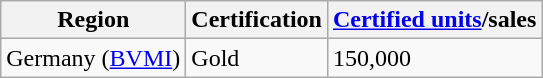<table class="wikitable">
<tr>
<th>Region</th>
<th>Certification</th>
<th><a href='#'>Certified units</a>/sales</th>
</tr>
<tr>
<td>Germany (<a href='#'>BVMI</a>)</td>
<td>Gold</td>
<td>150,000</td>
</tr>
</table>
